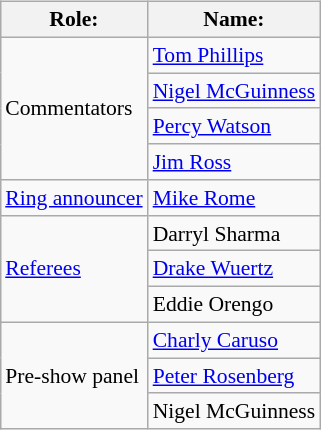<table class=wikitable style="font-size:90%; margin: 0.5em 0 0.5em 1em; float: right; clear: right;">
<tr>
<th>Role:</th>
<th>Name:</th>
</tr>
<tr>
<td rowspan=4>Commentators</td>
<td><a href='#'>Tom Phillips</a></td>
</tr>
<tr>
<td><a href='#'>Nigel McGuinness</a></td>
</tr>
<tr>
<td><a href='#'>Percy Watson</a></td>
</tr>
<tr>
<td><a href='#'>Jim Ross</a> </td>
</tr>
<tr>
<td rowspan=1><a href='#'>Ring announcer</a></td>
<td><a href='#'>Mike Rome</a></td>
</tr>
<tr>
<td rowspan=3><a href='#'>Referees</a></td>
<td>Darryl Sharma</td>
</tr>
<tr>
<td><a href='#'>Drake Wuertz</a></td>
</tr>
<tr>
<td>Eddie Orengo</td>
</tr>
<tr>
<td rowspan=3>Pre-show panel</td>
<td><a href='#'>Charly Caruso</a></td>
</tr>
<tr>
<td><a href='#'>Peter Rosenberg</a></td>
</tr>
<tr>
<td>Nigel McGuinness</td>
</tr>
</table>
